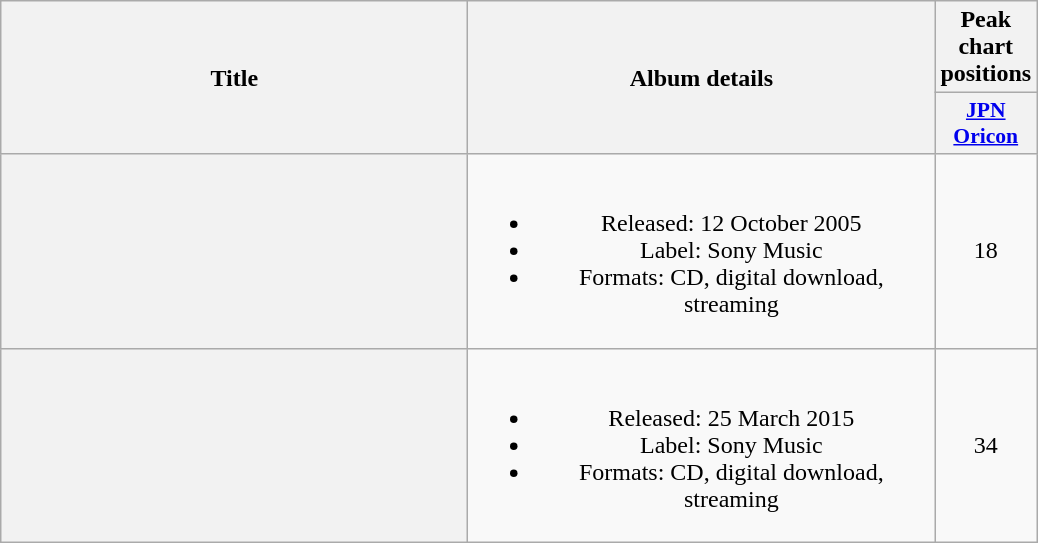<table class="wikitable plainrowheaders" style="text-align:center;">
<tr>
<th scope="col" rowspan="2" style="width:19em;">Title</th>
<th scope="col" rowspan="2" style="width:19em;">Album details</th>
<th scope="col">Peak chart positions</th>
</tr>
<tr>
<th scope="col" style="width:2.9em;font-size:90%;"><a href='#'>JPN<br>Oricon</a><br></th>
</tr>
<tr>
<th scope="row"></th>
<td><br><ul><li>Released: 12 October 2005</li><li>Label: Sony Music</li><li>Formats: CD, digital download, streaming</li></ul></td>
<td>18</td>
</tr>
<tr>
<th scope="row"></th>
<td><br><ul><li>Released: 25 March 2015</li><li>Label: Sony Music</li><li>Formats: CD, digital download, streaming</li></ul></td>
<td>34</td>
</tr>
</table>
